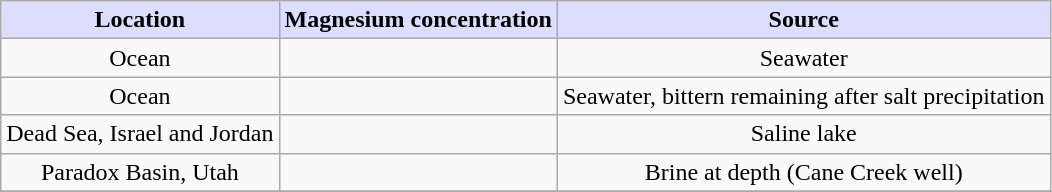<table class="wikitable sortable sortable">
<tr>
<th style="background:#DDDDFF;">Location</th>
<th style="background:#DDDDFF;">Magnesium concentration</th>
<th style="background:#DDDDFF;">Source</th>
</tr>
<tr>
<td align=center>Ocean</td>
<td align=center></td>
<td align=center>Seawater</td>
</tr>
<tr>
<td align=center>Ocean</td>
<td align=center></td>
<td align=center>Seawater, bittern remaining after salt precipitation</td>
</tr>
<tr>
<td align=center>Dead Sea, Israel and Jordan</td>
<td align=center></td>
<td align=center>Saline lake</td>
</tr>
<tr>
<td align=center>Paradox Basin, Utah</td>
<td align=center></td>
<td align=center>Brine at depth (Cane Creek well)</td>
</tr>
<tr>
</tr>
</table>
